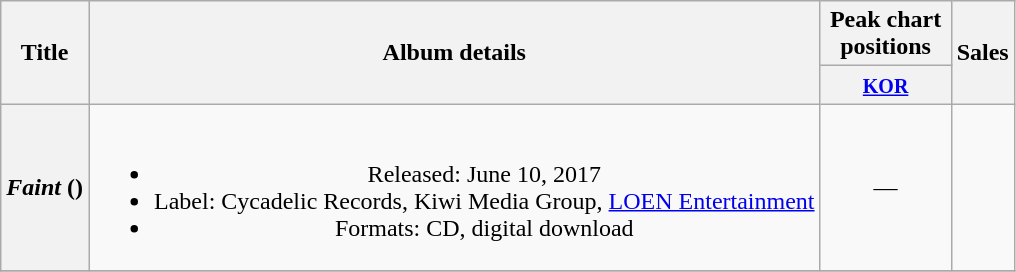<table class="wikitable plainrowheaders" style="text-align:center;">
<tr>
<th scope="col" rowspan="2">Title</th>
<th scope="col" rowspan="2">Album details</th>
<th scope="col" colspan="1" style="width:5em;">Peak chart positions</th>
<th scope="col" rowspan="2">Sales</th>
</tr>
<tr>
<th><small><a href='#'>KOR</a></small><br></th>
</tr>
<tr>
<th scope="row"><em>Faint</em> ()</th>
<td><br><ul><li>Released: June 10, 2017</li><li>Label: Cycadelic Records, Kiwi Media Group, <a href='#'>LOEN Entertainment</a></li><li>Formats: CD, digital download</li></ul></td>
<td>—</td>
<td></td>
</tr>
<tr>
</tr>
</table>
